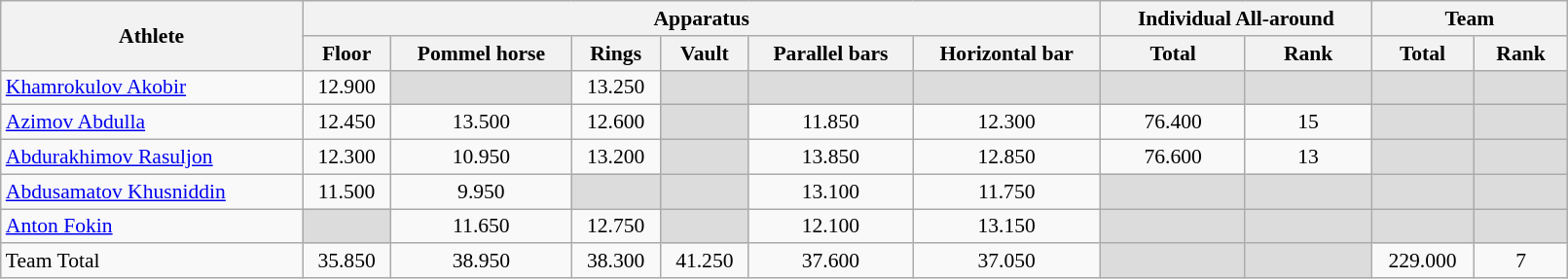<table class="wikitable" width="85%" style="text-align:left; font-size:90%">
<tr>
<th rowspan=2>Athlete</th>
<th colspan=6>Apparatus</th>
<th colspan=2>Individual All-around</th>
<th colspan=2>Team</th>
</tr>
<tr>
<th>Floor</th>
<th>Pommel horse</th>
<th>Rings</th>
<th>Vault</th>
<th>Parallel bars</th>
<th>Horizontal bar</th>
<th>Total</th>
<th>Rank</th>
<th>Total</th>
<th width="6%">Rank</th>
</tr>
<tr>
<td><a href='#'>Khamrokulov Akobir</a></td>
<td align="center">12.900</td>
<td bgcolor=#DCDCDC></td>
<td align="center">13.250</td>
<td bgcolor=#DCDCDC></td>
<td bgcolor=#DCDCDC></td>
<td bgcolor=#DCDCDC></td>
<td bgcolor=#DCDCDC></td>
<td bgcolor=#DCDCDC></td>
<td bgcolor=#DCDCDC></td>
<td bgcolor=#DCDCDC></td>
</tr>
<tr>
<td><a href='#'>Azimov Abdulla</a></td>
<td align="center">12.450</td>
<td align="center">13.500</td>
<td align="center">12.600</td>
<td bgcolor=#DCDCDC></td>
<td align="center">11.850</td>
<td align="center">12.300</td>
<td align="center">76.400</td>
<td align="center">15</td>
<td bgcolor=#DCDCDC></td>
<td bgcolor=#DCDCDC></td>
</tr>
<tr>
<td><a href='#'>Abdurakhimov Rasuljon</a></td>
<td align="center">12.300</td>
<td align="center">10.950</td>
<td align="center">13.200</td>
<td bgcolor=#DCDCDC></td>
<td align="center">13.850</td>
<td align="center">12.850</td>
<td align="center">76.600</td>
<td align="center">13</td>
<td bgcolor=#DCDCDC></td>
<td bgcolor=#DCDCDC></td>
</tr>
<tr>
<td><a href='#'>Abdusamatov Khusniddin</a></td>
<td align="center">11.500</td>
<td align="center">9.950</td>
<td bgcolor=#DCDCDC></td>
<td bgcolor=#DCDCDC></td>
<td align="center">13.100</td>
<td align="center">11.750</td>
<td bgcolor=#DCDCDC></td>
<td bgcolor=#DCDCDC></td>
<td bgcolor=#DCDCDC></td>
<td bgcolor=#DCDCDC></td>
</tr>
<tr>
<td><a href='#'>Anton Fokin</a></td>
<td bgcolor=#DCDCDC></td>
<td align="center">11.650</td>
<td align="center">12.750</td>
<td bgcolor=#DCDCDC></td>
<td align="center">12.100</td>
<td align="center">13.150</td>
<td bgcolor=#DCDCDC></td>
<td bgcolor=#DCDCDC></td>
<td bgcolor=#DCDCDC></td>
<td bgcolor=#DCDCDC></td>
</tr>
<tr>
<td>Team Total</td>
<td align="center">35.850</td>
<td align="center">38.950</td>
<td align="center">38.300</td>
<td align="center">41.250</td>
<td align="center">37.600</td>
<td align="center">37.050</td>
<td bgcolor=#DCDCDC></td>
<td bgcolor=#DCDCDC></td>
<td align="center">229.000</td>
<td align="center">7</td>
</tr>
</table>
